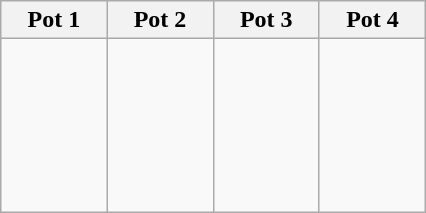<table class="wikitable">
<tr>
<th width=15%>Pot 1</th>
<th width=15%>Pot 2</th>
<th width=15%>Pot 3</th>
<th width=15%>Pot 4</th>
</tr>
<tr>
<td valign="top"><br><br><br><br><br><br></td>
<td valign="top"><br><br><br><br><br><br></td>
<td valign="top"><br><br><br><br><br><br></td>
<td valign="top"><br><br><br><br><br><br></td>
</tr>
</table>
